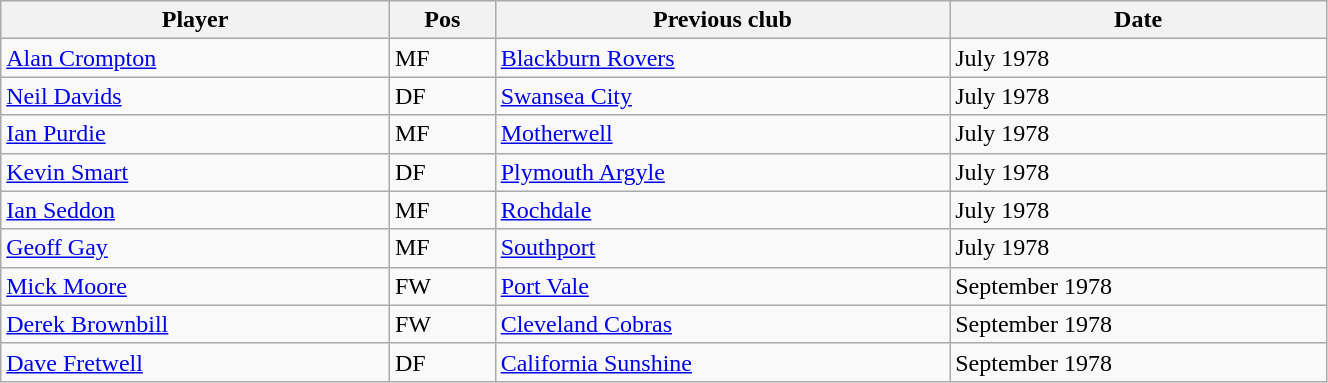<table class="wikitable" style="text-align:center; width:70%; text-align:left">
<tr>
<th><strong>Player</strong></th>
<th><strong>Pos</strong></th>
<th><strong>Previous club</strong></th>
<th><strong>Date</strong></th>
</tr>
<tr --->
<td><a href='#'>Alan Crompton</a></td>
<td>MF</td>
<td><a href='#'>Blackburn Rovers</a></td>
<td>July 1978</td>
</tr>
<tr --->
<td><a href='#'>Neil Davids</a></td>
<td>DF</td>
<td><a href='#'>Swansea City</a></td>
<td>July 1978</td>
</tr>
<tr --->
<td><a href='#'>Ian Purdie</a></td>
<td>MF</td>
<td><a href='#'>Motherwell</a></td>
<td>July 1978</td>
</tr>
<tr --->
<td><a href='#'>Kevin Smart</a></td>
<td>DF</td>
<td><a href='#'>Plymouth Argyle</a></td>
<td>July 1978</td>
</tr>
<tr --->
<td><a href='#'>Ian Seddon</a></td>
<td>MF</td>
<td><a href='#'>Rochdale</a></td>
<td>July 1978</td>
</tr>
<tr --->
<td><a href='#'>Geoff Gay</a></td>
<td>MF</td>
<td><a href='#'>Southport</a></td>
<td>July 1978</td>
</tr>
<tr --->
<td><a href='#'>Mick Moore</a></td>
<td>FW</td>
<td><a href='#'>Port Vale</a></td>
<td>September 1978</td>
</tr>
<tr --->
<td><a href='#'>Derek Brownbill</a></td>
<td>FW</td>
<td><a href='#'>Cleveland Cobras</a></td>
<td>September 1978</td>
</tr>
<tr --->
<td><a href='#'>Dave Fretwell</a></td>
<td>DF</td>
<td><a href='#'>California Sunshine</a></td>
<td>September 1978</td>
</tr>
</table>
